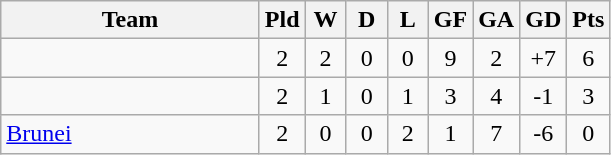<table class="wikitable" style="text-align: center;">
<tr>
<th width="165">Team</th>
<th width="20">Pld</th>
<th width="20">W</th>
<th width="20">D</th>
<th width="20">L</th>
<th width="20">GF</th>
<th width="20">GA</th>
<th width="20">GD</th>
<th width="20">Pts</th>
</tr>
<tr>
<td style="text-align:left;"></td>
<td>2</td>
<td>2</td>
<td>0</td>
<td>0</td>
<td>9</td>
<td>2</td>
<td>+7</td>
<td>6</td>
</tr>
<tr>
<td style="text-align:left;"></td>
<td>2</td>
<td>1</td>
<td>0</td>
<td>1</td>
<td>3</td>
<td>4</td>
<td>-1</td>
<td>3</td>
</tr>
<tr bgcolor=>
<td style="text-align:left;"> <a href='#'>Brunei</a></td>
<td>2</td>
<td>0</td>
<td>0</td>
<td>2</td>
<td>1</td>
<td>7</td>
<td>-6</td>
<td>0</td>
</tr>
</table>
